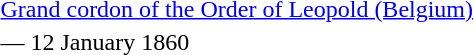<table>
<tr>
<td rowspan=2 style="width:60px; vertical-align:top;"></td>
<td><a href='#'>Grand cordon of the Order of Leopold (Belgium)</a></td>
</tr>
<tr>
<td>— 12 January 1860</td>
</tr>
</table>
